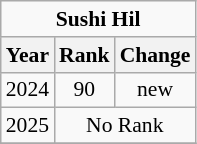<table class="wikitable" style="font-size: 90%; text-align: center;">
<tr>
<td colspan="3"><strong>Sushi Hil</strong></td>
</tr>
<tr>
<th>Year</th>
<th>Rank</th>
<th>Change</th>
</tr>
<tr>
<td>2024</td>
<td>90</td>
<td>new</td>
</tr>
<tr>
<td>2025</td>
<td colspan="2"> No Rank</td>
</tr>
<tr>
</tr>
</table>
